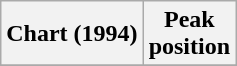<table class="wikitable sortable">
<tr>
<th align="left">Chart (1994)</th>
<th align="center">Peak<br>position</th>
</tr>
<tr>
</tr>
</table>
